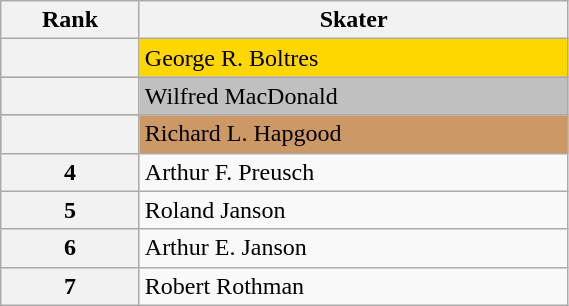<table class="wikitable unsortable" style="text-align:left; width:30%">
<tr>
<th scope="col">Rank</th>
<th scope="col">Skater</th>
</tr>
<tr bgcolor="gold">
<th scope="row"></th>
<td>George R. Boltres</td>
</tr>
<tr bgcolor="silver">
<th scope="row"></th>
<td>Wilfred MacDonald</td>
</tr>
<tr bgcolor="cc9966">
<th scope="row"></th>
<td>Richard L. Hapgood</td>
</tr>
<tr>
<th scope="row">4</th>
<td>Arthur F. Preusch</td>
</tr>
<tr>
<th scope="row">5</th>
<td>Roland Janson</td>
</tr>
<tr>
<th scope="row">6</th>
<td>Arthur E. Janson</td>
</tr>
<tr>
<th scope="row">7</th>
<td>Robert Rothman</td>
</tr>
</table>
